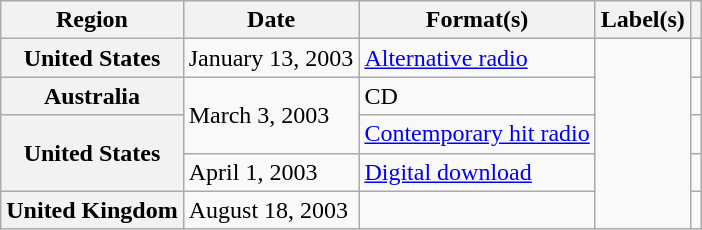<table class="wikitable plainrowheaders">
<tr>
<th scope="col">Region</th>
<th scope="col">Date</th>
<th scope="col">Format(s)</th>
<th scope="col">Label(s)</th>
<th scope="col"></th>
</tr>
<tr>
<th scope="row">United States</th>
<td>January 13, 2003</td>
<td><a href='#'>Alternative radio</a></td>
<td rowspan="5"></td>
<td></td>
</tr>
<tr>
<th scope="row">Australia</th>
<td rowspan="2">March 3, 2003</td>
<td>CD</td>
<td></td>
</tr>
<tr>
<th scope="row" rowspan="2">United States</th>
<td><a href='#'>Contemporary hit radio</a></td>
<td></td>
</tr>
<tr>
<td>April 1, 2003</td>
<td><a href='#'>Digital download</a></td>
<td></td>
</tr>
<tr>
<th scope="row">United Kingdom</th>
<td>August 18, 2003</td>
<td></td>
<td></td>
</tr>
</table>
